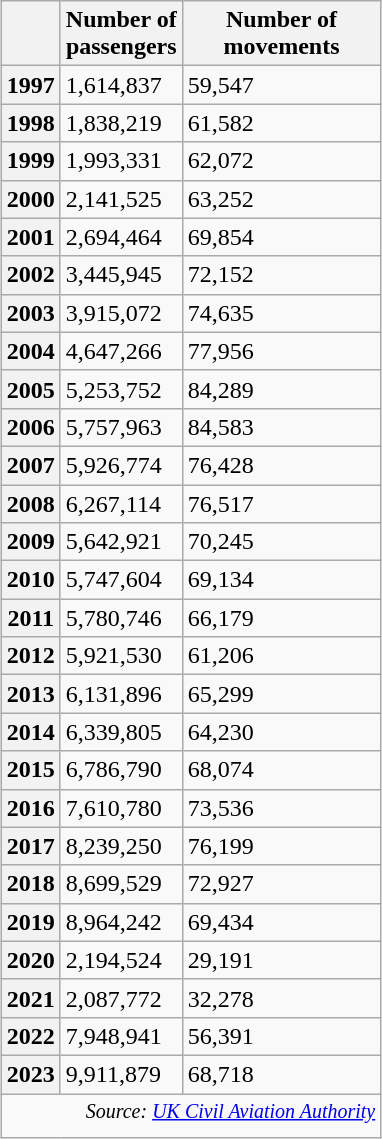<table class="wikitable sortable" style="margin:1em auto;">
<tr>
<th></th>
<th>Number of<br>passengers</th>
<th style="width:125px">Number of<br>movements</th>
</tr>
<tr>
<th>1997</th>
<td>1,614,837</td>
<td>59,547</td>
</tr>
<tr>
<th>1998</th>
<td>1,838,219</td>
<td>61,582</td>
</tr>
<tr>
<th>1999</th>
<td>1,993,331</td>
<td>62,072</td>
</tr>
<tr>
<th>2000</th>
<td>2,141,525</td>
<td>63,252</td>
</tr>
<tr>
<th>2001</th>
<td>2,694,464</td>
<td>69,854</td>
</tr>
<tr>
<th>2002</th>
<td>3,445,945</td>
<td>72,152</td>
</tr>
<tr>
<th>2003</th>
<td>3,915,072</td>
<td>74,635</td>
</tr>
<tr>
<th>2004</th>
<td>4,647,266</td>
<td>77,956</td>
</tr>
<tr>
<th>2005</th>
<td>5,253,752</td>
<td>84,289</td>
</tr>
<tr>
<th>2006</th>
<td>5,757,963</td>
<td>84,583</td>
</tr>
<tr>
<th>2007</th>
<td>5,926,774</td>
<td>76,428</td>
</tr>
<tr>
<th>2008</th>
<td>6,267,114</td>
<td>76,517</td>
</tr>
<tr>
<th>2009</th>
<td>5,642,921</td>
<td>70,245</td>
</tr>
<tr>
<th>2010</th>
<td>5,747,604</td>
<td>69,134</td>
</tr>
<tr>
<th>2011</th>
<td>5,780,746</td>
<td>66,179</td>
</tr>
<tr>
<th>2012</th>
<td>5,921,530</td>
<td>61,206</td>
</tr>
<tr>
<th>2013</th>
<td>6,131,896</td>
<td>65,299</td>
</tr>
<tr>
<th>2014</th>
<td>6,339,805</td>
<td>64,230</td>
</tr>
<tr>
<th>2015</th>
<td>6,786,790</td>
<td>68,074</td>
</tr>
<tr>
<th>2016</th>
<td>7,610,780</td>
<td>73,536</td>
</tr>
<tr>
<th>2017</th>
<td>8,239,250</td>
<td>76,199</td>
</tr>
<tr>
<th>2018</th>
<td>8,699,529</td>
<td>72,927</td>
</tr>
<tr>
<th>2019</th>
<td>8,964,242</td>
<td>69,434</td>
</tr>
<tr>
<th>2020</th>
<td>2,194,524</td>
<td>29,191</td>
</tr>
<tr>
<th>2021</th>
<td>2,087,772</td>
<td>32,278</td>
</tr>
<tr>
<th>2022</th>
<td>7,948,941</td>
<td>56,391</td>
</tr>
<tr>
<th>2023</th>
<td>9,911,879</td>
<td>68,718</td>
</tr>
<tr class="sortbottom">
<td colspan="5" style="text-align:right;"><sup><em>Source: <a href='#'>UK Civil Aviation Authority</a></em></sup></td>
</tr>
</table>
